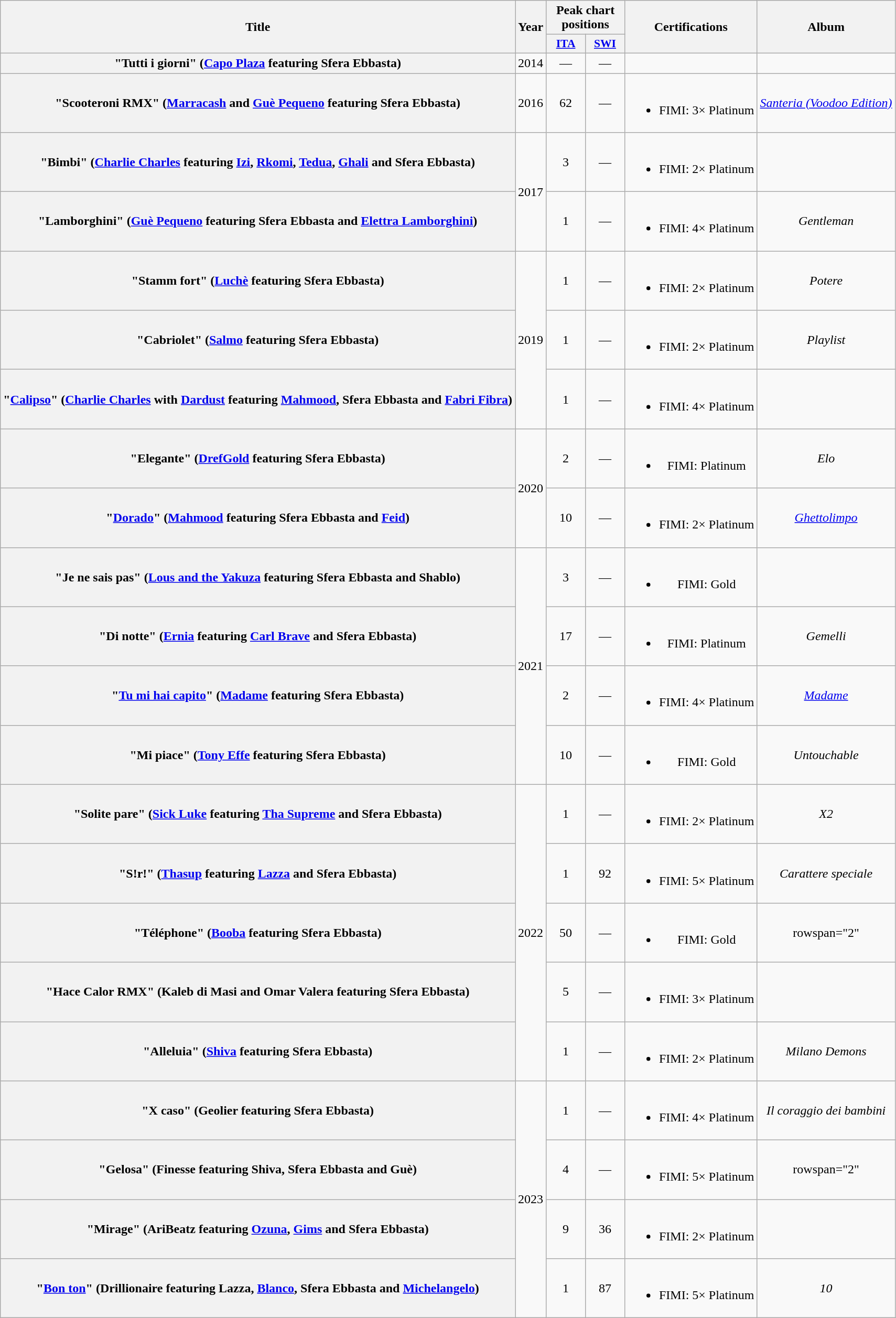<table class="wikitable plainrowheaders" style="text-align:center;">
<tr>
<th scope="col" rowspan="2">Title</th>
<th scope="col" rowspan="2">Year</th>
<th scope="col" colspan="2">Peak chart positions</th>
<th scope="col" rowspan="2">Certifications</th>
<th scope="col" rowspan="2">Album</th>
</tr>
<tr>
<th scope="col" style="width:3em;font-size:90%;"><a href='#'>ITA</a><br></th>
<th scope="col" style="width:3em;font-size:90%;"><a href='#'>SWI</a></th>
</tr>
<tr>
<th scope="row">"Tutti i giorni" (<a href='#'>Capo Plaza</a> featuring Sfera Ebbasta)</th>
<td>2014</td>
<td>—</td>
<td>—</td>
<td></td>
<td></td>
</tr>
<tr>
<th scope="row">"Scooteroni RMX" (<a href='#'>Marracash</a> and <a href='#'>Guè Pequeno</a> featuring Sfera Ebbasta)</th>
<td>2016</td>
<td>62</td>
<td>—</td>
<td><br><ul><li>FIMI: 3× Platinum</li></ul></td>
<td><em><a href='#'>Santeria (Voodoo Edition)</a></em></td>
</tr>
<tr>
<th scope="row">"Bimbi" (<a href='#'>Charlie Charles</a> featuring <a href='#'>Izi</a>, <a href='#'>Rkomi</a>, <a href='#'>Tedua</a>, <a href='#'>Ghali</a> and Sfera Ebbasta)</th>
<td rowspan="2">2017</td>
<td>3</td>
<td>—</td>
<td><br><ul><li>FIMI: 2× Platinum</li></ul></td>
<td></td>
</tr>
<tr>
<th scope="row">"Lamborghini" (<a href='#'>Guè Pequeno</a> featuring Sfera Ebbasta and <a href='#'>Elettra Lamborghini</a>)</th>
<td>1</td>
<td>—</td>
<td><br><ul><li>FIMI: 4× Platinum</li></ul></td>
<td><em>Gentleman</em></td>
</tr>
<tr>
<th scope="row">"Stamm fort" (<a href='#'>Luchè</a> featuring Sfera Ebbasta)</th>
<td rowspan="3">2019</td>
<td>1</td>
<td>—</td>
<td><br><ul><li>FIMI: 2× Platinum</li></ul></td>
<td><em>Potere</em></td>
</tr>
<tr>
<th scope="row">"Cabriolet" (<a href='#'>Salmo</a> featuring Sfera Ebbasta)</th>
<td>1</td>
<td>—</td>
<td><br><ul><li>FIMI: 2× Platinum</li></ul></td>
<td><em>Playlist</em></td>
</tr>
<tr>
<th scope="row">"<a href='#'>Calipso</a>" (<a href='#'>Charlie Charles</a> with <a href='#'>Dardust</a> featuring <a href='#'>Mahmood</a>, Sfera Ebbasta and <a href='#'>Fabri Fibra</a>)</th>
<td>1</td>
<td>—</td>
<td><br><ul><li>FIMI: 4× Platinum</li></ul></td>
<td></td>
</tr>
<tr>
<th scope="row">"Elegante" (<a href='#'>DrefGold</a> featuring Sfera Ebbasta)</th>
<td rowspan="2">2020</td>
<td>2</td>
<td>—</td>
<td><br><ul><li>FIMI: Platinum</li></ul></td>
<td><em>Elo</em></td>
</tr>
<tr>
<th scope="row">"<a href='#'>Dorado</a>" (<a href='#'>Mahmood</a> featuring Sfera Ebbasta and <a href='#'>Feid</a>)</th>
<td>10</td>
<td>—</td>
<td><br><ul><li>FIMI: 2× Platinum</li></ul></td>
<td><em><a href='#'>Ghettolimpo</a></em></td>
</tr>
<tr>
<th scope="row">"Je ne sais pas" (<a href='#'>Lous and the Yakuza</a> featuring Sfera Ebbasta and Shablo)</th>
<td rowspan="4">2021</td>
<td>3</td>
<td>—</td>
<td><br><ul><li>FIMI: Gold</li></ul></td>
<td></td>
</tr>
<tr>
<th scope="row">"Di notte" (<a href='#'>Ernia</a> featuring <a href='#'>Carl Brave</a> and Sfera Ebbasta)</th>
<td>17</td>
<td>—</td>
<td><br><ul><li>FIMI: Platinum</li></ul></td>
<td><em>Gemelli</em></td>
</tr>
<tr>
<th scope="row">"<a href='#'>Tu mi hai capito</a>" (<a href='#'>Madame</a> featuring Sfera Ebbasta)</th>
<td>2</td>
<td>—</td>
<td><br><ul><li>FIMI: 4× Platinum</li></ul></td>
<td><em><a href='#'>Madame</a></em></td>
</tr>
<tr>
<th scope="row">"Mi piace" (<a href='#'>Tony Effe</a> featuring Sfera Ebbasta)</th>
<td>10</td>
<td>—</td>
<td><br><ul><li>FIMI: Gold</li></ul></td>
<td><em>Untouchable</em></td>
</tr>
<tr>
<th scope="row">"Solite pare" (<a href='#'>Sick Luke</a> featuring <a href='#'>Tha Supreme</a> and Sfera Ebbasta)</th>
<td rowspan="5">2022</td>
<td>1</td>
<td>—</td>
<td><br><ul><li>FIMI: 2× Platinum</li></ul></td>
<td><em>X2</em></td>
</tr>
<tr>
<th scope="row">"S!r!" (<a href='#'>Thasup</a> featuring <a href='#'>Lazza</a> and Sfera Ebbasta)</th>
<td>1</td>
<td>92</td>
<td><br><ul><li>FIMI: 5× Platinum</li></ul></td>
<td><em>Carattere speciale</em></td>
</tr>
<tr>
<th scope="row">"Téléphone" (<a href='#'>Booba</a> featuring Sfera Ebbasta)</th>
<td>50</td>
<td>—</td>
<td><br><ul><li>FIMI: Gold</li></ul></td>
<td>rowspan="2" </td>
</tr>
<tr>
<th scope="row">"Hace Calor RMX" (Kaleb di Masi and Omar Valera featuring Sfera Ebbasta)</th>
<td>5</td>
<td>—</td>
<td><br><ul><li>FIMI: 3× Platinum</li></ul></td>
</tr>
<tr>
<th scope="row">"Alleluia" (<a href='#'>Shiva</a> featuring Sfera Ebbasta)</th>
<td>1</td>
<td>—</td>
<td><br><ul><li>FIMI: 2× Platinum</li></ul></td>
<td><em>Milano Demons</em></td>
</tr>
<tr>
<th scope="row">"X caso" (Geolier featuring Sfera Ebbasta)</th>
<td rowspan="4">2023</td>
<td>1</td>
<td>—</td>
<td><br><ul><li>FIMI: 4× Platinum</li></ul></td>
<td><em>Il coraggio dei bambini</em></td>
</tr>
<tr>
<th scope="row">"Gelosa" (Finesse featuring Shiva, Sfera Ebbasta and Guè)</th>
<td>4</td>
<td>—</td>
<td><br><ul><li>FIMI: 5× Platinum</li></ul></td>
<td>rowspan="2" </td>
</tr>
<tr>
<th scope="row">"Mirage" (AriBeatz featuring <a href='#'>Ozuna</a>, <a href='#'>Gims</a> and Sfera Ebbasta)</th>
<td>9</td>
<td>36</td>
<td><br><ul><li>FIMI: 2× Platinum</li></ul></td>
</tr>
<tr>
<th scope="row">"<a href='#'>Bon ton</a>" (Drillionaire featuring Lazza, <a href='#'>Blanco</a>, Sfera Ebbasta and <a href='#'>Michelangelo</a>)</th>
<td>1</td>
<td>87</td>
<td><br><ul><li>FIMI: 5× Platinum</li></ul></td>
<td><em>10</em></td>
</tr>
</table>
